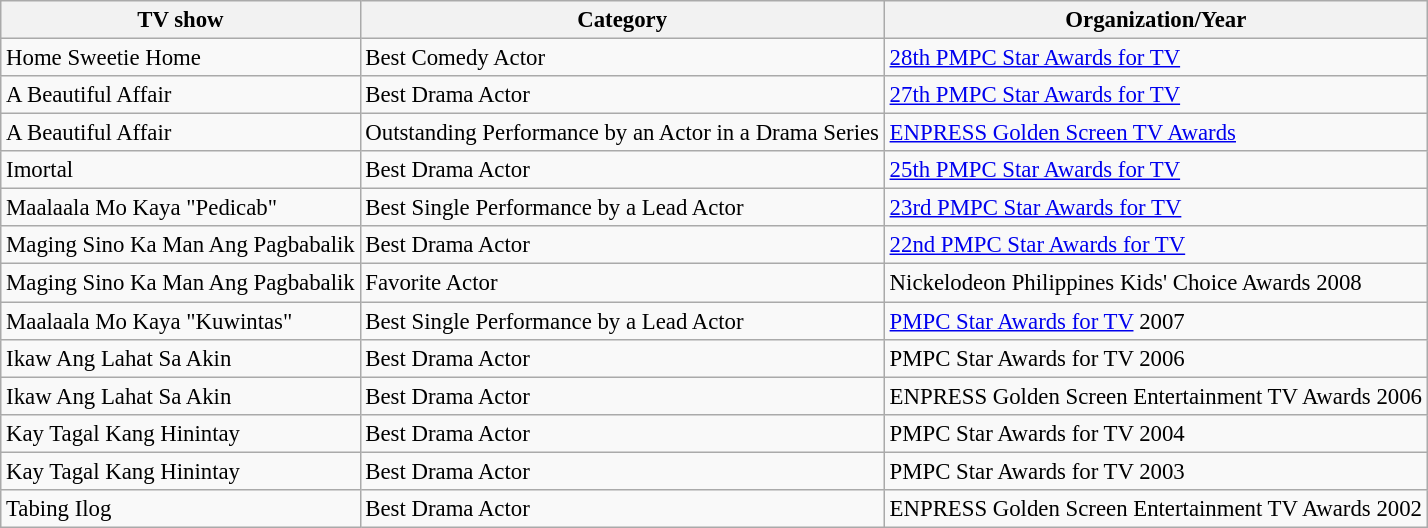<table class="wikitable" style="font-size:95%;">
<tr>
<th>TV show</th>
<th>Category</th>
<th>Organization/Year</th>
</tr>
<tr>
<td>Home Sweetie Home</td>
<td>Best Comedy Actor</td>
<td><a href='#'>28th PMPC Star Awards for TV</a></td>
</tr>
<tr>
<td>A Beautiful Affair</td>
<td>Best Drama Actor</td>
<td><a href='#'>27th PMPC Star Awards for TV</a></td>
</tr>
<tr>
<td>A Beautiful Affair</td>
<td>Outstanding Performance by an Actor in a Drama Series</td>
<td><a href='#'>ENPRESS Golden Screen TV Awards</a></td>
</tr>
<tr>
<td>Imortal</td>
<td>Best Drama Actor</td>
<td><a href='#'>25th PMPC Star Awards for TV</a></td>
</tr>
<tr>
<td>Maalaala Mo Kaya "Pedicab"</td>
<td>Best Single Performance by a Lead Actor</td>
<td><a href='#'>23rd PMPC Star Awards for TV</a></td>
</tr>
<tr>
<td>Maging Sino Ka Man Ang Pagbabalik</td>
<td>Best Drama Actor</td>
<td><a href='#'>22nd PMPC Star Awards for TV</a></td>
</tr>
<tr>
<td>Maging Sino Ka Man Ang Pagbabalik</td>
<td>Favorite Actor</td>
<td>Nickelodeon Philippines Kids' Choice Awards 2008</td>
</tr>
<tr>
<td>Maalaala Mo Kaya "Kuwintas"</td>
<td>Best Single Performance by a Lead Actor</td>
<td><a href='#'>PMPC Star Awards for TV</a> 2007</td>
</tr>
<tr>
<td>Ikaw Ang Lahat Sa Akin</td>
<td>Best Drama Actor</td>
<td>PMPC Star Awards for TV 2006</td>
</tr>
<tr>
<td>Ikaw Ang Lahat Sa Akin</td>
<td>Best Drama Actor</td>
<td>ENPRESS Golden Screen Entertainment TV Awards 2006</td>
</tr>
<tr>
<td>Kay Tagal Kang Hinintay</td>
<td>Best Drama Actor</td>
<td>PMPC Star Awards for TV 2004</td>
</tr>
<tr>
<td>Kay Tagal Kang Hinintay</td>
<td>Best Drama Actor</td>
<td>PMPC Star Awards for TV 2003</td>
</tr>
<tr>
<td>Tabing Ilog</td>
<td>Best Drama Actor</td>
<td>ENPRESS Golden Screen Entertainment TV Awards 2002</td>
</tr>
</table>
